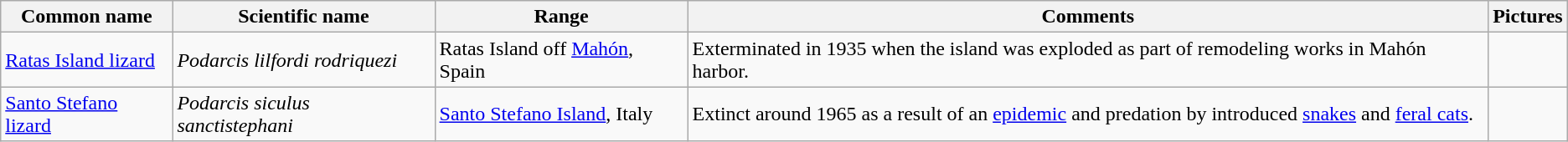<table class="wikitable">
<tr>
<th>Common name</th>
<th>Scientific name</th>
<th>Range</th>
<th class="unsortable">Comments</th>
<th class="unsortable">Pictures</th>
</tr>
<tr>
<td><a href='#'>Ratas Island lizard</a></td>
<td><em>Podarcis lilfordi rodriquezi</em></td>
<td>Ratas Island off <a href='#'>Mahón</a>, Spain</td>
<td>Exterminated in 1935 when the island was exploded as part of remodeling works in Mahón harbor.</td>
<td></td>
</tr>
<tr>
<td><a href='#'>Santo Stefano lizard</a></td>
<td><em>Podarcis siculus sanctistephani</em></td>
<td><a href='#'>Santo Stefano Island</a>, Italy</td>
<td>Extinct around 1965 as a result of an <a href='#'>epidemic</a> and predation by introduced <a href='#'>snakes</a> and <a href='#'>feral cats</a>.</td>
<td></td>
</tr>
</table>
